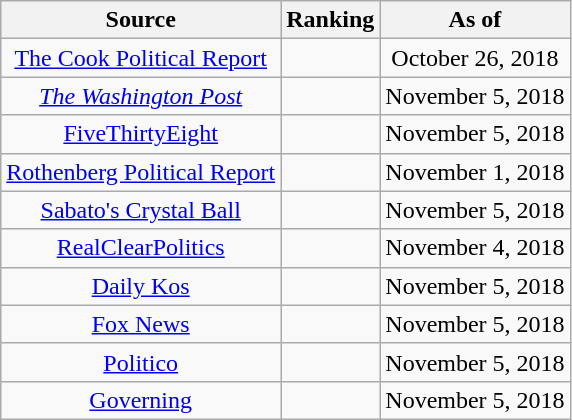<table class="wikitable" style="text-align:center">
<tr>
<th>Source</th>
<th>Ranking</th>
<th>As of</th>
</tr>
<tr>
<td><a href='#'>The Cook Political Report</a></td>
<td></td>
<td>October 26, 2018</td>
</tr>
<tr>
<td><em><a href='#'>The Washington Post</a></em></td>
<td></td>
<td>November 5, 2018</td>
</tr>
<tr>
<td><a href='#'>FiveThirtyEight</a></td>
<td></td>
<td>November 5, 2018</td>
</tr>
<tr>
<td><a href='#'>Rothenberg Political Report</a></td>
<td></td>
<td>November 1, 2018</td>
</tr>
<tr>
<td><a href='#'>Sabato's Crystal Ball</a></td>
<td></td>
<td>November 5, 2018</td>
</tr>
<tr>
<td><a href='#'>RealClearPolitics</a></td>
<td></td>
<td>November 4, 2018</td>
</tr>
<tr>
<td><a href='#'>Daily Kos</a></td>
<td></td>
<td>November 5, 2018</td>
</tr>
<tr>
<td><a href='#'>Fox News</a></td>
<td></td>
<td>November 5, 2018</td>
</tr>
<tr>
<td><a href='#'>Politico</a></td>
<td></td>
<td>November 5, 2018</td>
</tr>
<tr>
<td><a href='#'>Governing</a></td>
<td></td>
<td>November 5, 2018</td>
</tr>
</table>
